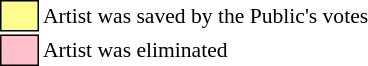<table class="toccolours"style="font-size: 90%; white-space: nowrap;">
<tr>
<td style="background:#fdfc8f; border:1px solid black;">      </td>
<td>Artist was saved by the Public's votes</td>
</tr>
<tr>
<td style="background:pink; border:1px solid black;">      </td>
<td>Artist was eliminated</td>
</tr>
</table>
